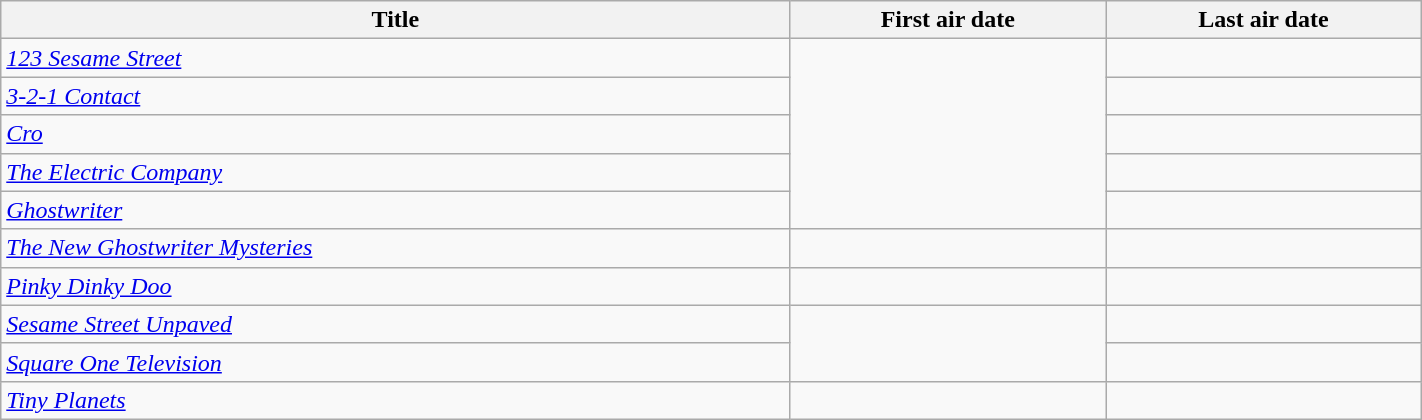<table class="wikitable plainrowheaders sortable" style="width:75%;text-align:center;">
<tr>
<th scope="col" style="width:25%;">Title</th>
<th scope="col" style="width:10%;">First air date</th>
<th scope="col" style="width:10%;">Last air date</th>
</tr>
<tr>
<td scope="row" style="text-align:left;"><em><a href='#'>123 Sesame Street</a></em></td>
<td rowspan="5"></td>
<td></td>
</tr>
<tr>
<td scope="row" style="text-align:left;"><em><a href='#'>3-2-1 Contact</a></em></td>
<td></td>
</tr>
<tr>
<td scope="row" style="text-align:left;"><em><a href='#'>Cro</a></em></td>
<td></td>
</tr>
<tr>
<td scope="row" style="text-align:left;"><em><a href='#'>The Electric Company</a></em></td>
<td></td>
</tr>
<tr>
<td scope="row" style="text-align:left;"><em><a href='#'>Ghostwriter</a></em></td>
<td></td>
</tr>
<tr>
<td scope="row" style="text-align:left;"><em><a href='#'>The New Ghostwriter Mysteries</a></em></td>
<td></td>
<td></td>
</tr>
<tr>
<td scope="row" style="text-align:left;"><em><a href='#'>Pinky Dinky Doo</a></em></td>
<td></td>
<td></td>
</tr>
<tr>
<td scope="row" style="text-align:left;"><em><a href='#'>Sesame Street Unpaved</a></em></td>
<td rowspan="2"></td>
<td></td>
</tr>
<tr>
<td scope="row" style="text-align:left;"><em><a href='#'>Square One Television</a></em></td>
<td></td>
</tr>
<tr>
<td scope="row" style="text-align:left;"><em><a href='#'>Tiny Planets</a></em></td>
<td></td>
<td></td>
</tr>
</table>
